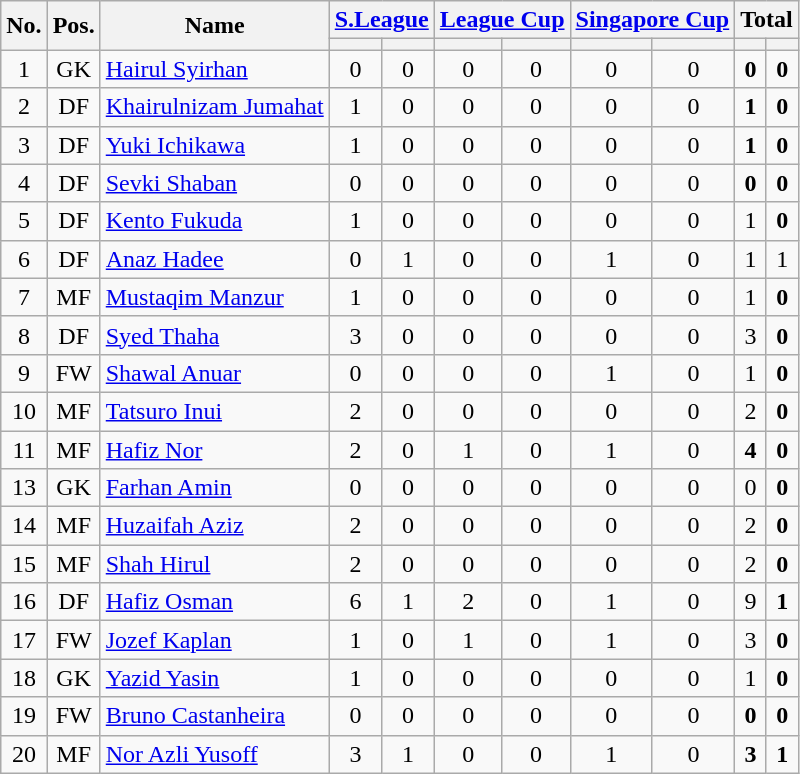<table class="wikitable sortable" style="text-align: center;">
<tr>
<th rowspan="2">No.</th>
<th rowspan="2">Pos.</th>
<th rowspan="2">Name</th>
<th colspan="2"><a href='#'>S.League</a></th>
<th colspan="2"><a href='#'>League Cup</a></th>
<th colspan="2"><a href='#'>Singapore Cup</a></th>
<th colspan="2"><strong>Total</strong></th>
</tr>
<tr>
<th></th>
<th></th>
<th></th>
<th></th>
<th></th>
<th></th>
<th></th>
<th></th>
</tr>
<tr>
<td>1</td>
<td>GK</td>
<td align=left> <a href='#'>Hairul Syirhan</a></td>
<td>0</td>
<td>0</td>
<td>0</td>
<td>0</td>
<td>0</td>
<td>0</td>
<td><strong>0</strong></td>
<td><strong>0</strong></td>
</tr>
<tr>
<td>2</td>
<td>DF</td>
<td align=left> <a href='#'>Khairulnizam Jumahat</a></td>
<td>1</td>
<td>0</td>
<td>0</td>
<td>0</td>
<td>0</td>
<td>0</td>
<td><strong>1</strong></td>
<td><strong>0</strong></td>
</tr>
<tr>
<td>3</td>
<td>DF</td>
<td align=left> <a href='#'>Yuki Ichikawa</a></td>
<td>1</td>
<td>0</td>
<td>0</td>
<td>0</td>
<td>0</td>
<td>0</td>
<td><strong>1</strong></td>
<td><strong>0</strong></td>
</tr>
<tr>
<td>4</td>
<td>DF</td>
<td align=left> <a href='#'>Sevki Shaban</a></td>
<td>0</td>
<td>0</td>
<td>0</td>
<td>0</td>
<td>0</td>
<td>0</td>
<td><strong>0</strong></td>
<td><strong>0</strong></td>
</tr>
<tr>
<td>5</td>
<td>DF</td>
<td align=left> <a href='#'>Kento Fukuda</a></td>
<td>1</td>
<td>0</td>
<td>0</td>
<td>0</td>
<td>0</td>
<td>0</td>
<td>1</td>
<td><strong>0</strong></td>
</tr>
<tr>
<td>6</td>
<td>DF</td>
<td align=left> <a href='#'>Anaz Hadee</a></td>
<td>0</td>
<td>1</td>
<td>0</td>
<td>0</td>
<td>1</td>
<td>0</td>
<td>1</td>
<td>1</td>
</tr>
<tr>
<td>7</td>
<td>MF</td>
<td align=left> <a href='#'>Mustaqim Manzur</a></td>
<td>1</td>
<td>0</td>
<td>0</td>
<td>0</td>
<td>0</td>
<td>0</td>
<td>1</td>
<td><strong>0</strong></td>
</tr>
<tr>
<td>8</td>
<td>DF</td>
<td align=left> <a href='#'>Syed Thaha</a></td>
<td>3</td>
<td>0</td>
<td>0</td>
<td>0</td>
<td>0</td>
<td>0</td>
<td>3</td>
<td><strong>0</strong></td>
</tr>
<tr>
<td>9</td>
<td>FW</td>
<td align=left> <a href='#'>Shawal Anuar</a></td>
<td>0</td>
<td>0</td>
<td>0</td>
<td>0</td>
<td>1</td>
<td>0</td>
<td>1</td>
<td><strong>0</strong></td>
</tr>
<tr>
<td>10</td>
<td>MF</td>
<td align=left> <a href='#'>Tatsuro Inui</a></td>
<td>2</td>
<td>0</td>
<td>0</td>
<td>0</td>
<td>0</td>
<td>0</td>
<td>2</td>
<td><strong>0</strong></td>
</tr>
<tr>
<td>11</td>
<td>MF</td>
<td align=left> <a href='#'>Hafiz Nor</a></td>
<td>2</td>
<td>0</td>
<td>1</td>
<td>0</td>
<td>1</td>
<td>0</td>
<td><strong>4</strong></td>
<td><strong>0</strong></td>
</tr>
<tr>
<td>13</td>
<td>GK</td>
<td align=left> <a href='#'>Farhan Amin</a></td>
<td>0</td>
<td>0</td>
<td>0</td>
<td>0</td>
<td>0</td>
<td>0</td>
<td>0</td>
<td><strong>0</strong></td>
</tr>
<tr>
<td>14</td>
<td>MF</td>
<td align=left> <a href='#'>Huzaifah Aziz</a></td>
<td>2</td>
<td>0</td>
<td>0</td>
<td>0</td>
<td>0</td>
<td>0</td>
<td>2</td>
<td><strong>0</strong></td>
</tr>
<tr>
<td>15</td>
<td>MF</td>
<td align=left> <a href='#'>Shah Hirul</a></td>
<td>2</td>
<td>0</td>
<td>0</td>
<td>0</td>
<td>0</td>
<td>0</td>
<td>2</td>
<td><strong>0</strong></td>
</tr>
<tr>
<td>16</td>
<td>DF</td>
<td align=left> <a href='#'>Hafiz Osman</a></td>
<td>6</td>
<td>1</td>
<td>2</td>
<td>0</td>
<td>1</td>
<td>0</td>
<td>9</td>
<td><strong>1</strong></td>
</tr>
<tr>
<td>17</td>
<td>FW</td>
<td align=left> <a href='#'>Jozef Kaplan</a></td>
<td>1</td>
<td>0</td>
<td>1</td>
<td>0</td>
<td>1</td>
<td>0</td>
<td>3</td>
<td><strong>0</strong></td>
</tr>
<tr>
<td>18</td>
<td>GK</td>
<td align=left> <a href='#'>Yazid Yasin</a></td>
<td>1</td>
<td>0</td>
<td>0</td>
<td>0</td>
<td>0</td>
<td>0</td>
<td>1</td>
<td><strong>0</strong></td>
</tr>
<tr>
<td>19</td>
<td>FW</td>
<td align=left> <a href='#'>Bruno Castanheira</a></td>
<td>0</td>
<td>0</td>
<td>0</td>
<td>0</td>
<td>0</td>
<td>0</td>
<td><strong>0</strong></td>
<td><strong>0</strong></td>
</tr>
<tr>
<td>20</td>
<td>MF</td>
<td align=left> <a href='#'>Nor Azli Yusoff</a></td>
<td>3</td>
<td>1</td>
<td>0</td>
<td>0</td>
<td>1</td>
<td>0</td>
<td><strong>3</strong></td>
<td><strong>1</strong></td>
</tr>
</table>
